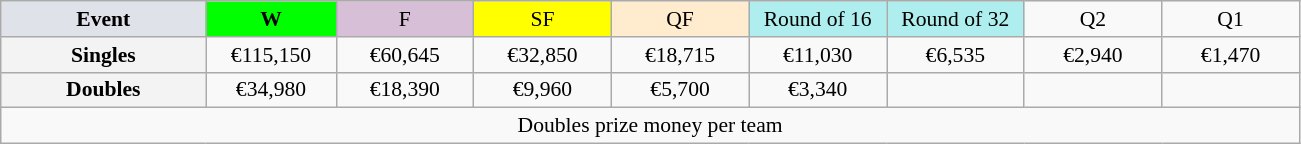<table class=wikitable style=font-size:90%;text-align:center>
<tr>
<td style="width:130px; background:#dfe2e9;"><strong>Event</strong></td>
<td style="width:80px; background:lime;"><strong>W</strong></td>
<td style="width:85px; background:thistle;">F</td>
<td style="width:85px; background:#ff0;">SF</td>
<td style="width:85px; background:#ffebcd;">QF</td>
<td style="width:85px; background:#afeeee;">Round of 16</td>
<td style="width:85px; background:#afeeee;">Round of 32</td>
<td width=85>Q2</td>
<td width=85>Q1</td>
</tr>
<tr>
<td style="background:#f3f3f3;"><strong>Singles</strong></td>
<td>€115,150</td>
<td>€60,645</td>
<td>€32,850</td>
<td>€18,715</td>
<td>€11,030</td>
<td>€6,535</td>
<td>€2,940</td>
<td>€1,470</td>
</tr>
<tr>
<td style="background:#f3f3f3;"><strong>Doubles</strong></td>
<td>€34,980</td>
<td>€18,390</td>
<td>€9,960</td>
<td>€5,700</td>
<td>€3,340</td>
<td></td>
<td></td>
<td></td>
</tr>
<tr>
<td colspan=9>Doubles prize money per team</td>
</tr>
</table>
